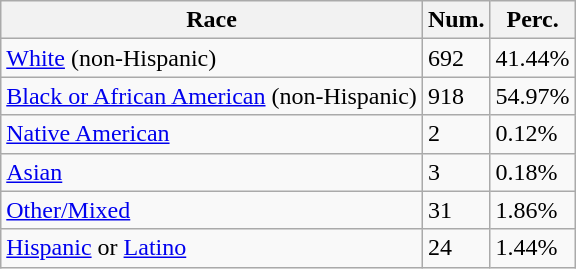<table class="wikitable">
<tr>
<th>Race</th>
<th>Num.</th>
<th>Perc.</th>
</tr>
<tr>
<td><a href='#'>White</a> (non-Hispanic)</td>
<td>692</td>
<td>41.44%</td>
</tr>
<tr>
<td><a href='#'>Black or African American</a> (non-Hispanic)</td>
<td>918</td>
<td>54.97%</td>
</tr>
<tr>
<td><a href='#'>Native American</a></td>
<td>2</td>
<td>0.12%</td>
</tr>
<tr>
<td><a href='#'>Asian</a></td>
<td>3</td>
<td>0.18%</td>
</tr>
<tr>
<td><a href='#'>Other/Mixed</a></td>
<td>31</td>
<td>1.86%</td>
</tr>
<tr>
<td><a href='#'>Hispanic</a> or <a href='#'>Latino</a></td>
<td>24</td>
<td>1.44%</td>
</tr>
</table>
